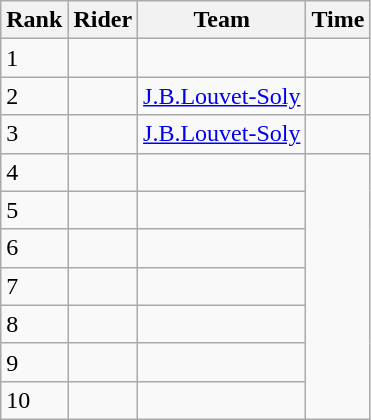<table class="wikitable">
<tr>
<th scope="col">Rank</th>
<th scope="col">Rider</th>
<th scope="col">Team</th>
<th scope="col">Time</th>
</tr>
<tr>
<td>1</td>
<td></td>
<td></td>
</tr>
<tr>
<td>2</td>
<td></td>
<td><a href='#'>J.B.Louvet-Soly</a></td>
<td></td>
</tr>
<tr>
<td>3</td>
<td></td>
<td><a href='#'>J.B.Louvet-Soly</a></td>
<td></td>
</tr>
<tr>
<td>4</td>
<td></td>
<td></td>
</tr>
<tr>
<td>5</td>
<td></td>
<td></td>
</tr>
<tr>
<td>6</td>
<td></td>
<td></td>
</tr>
<tr>
<td>7</td>
<td></td>
<td></td>
</tr>
<tr>
<td>8</td>
<td></td>
<td></td>
</tr>
<tr>
<td>9</td>
<td></td>
<td></td>
</tr>
<tr>
<td>10</td>
<td></td>
<td></td>
</tr>
</table>
